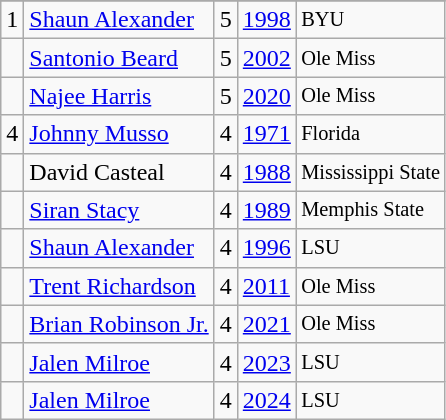<table class="wikitable">
<tr>
</tr>
<tr>
<td>1</td>
<td><a href='#'>Shaun Alexander</a></td>
<td>5</td>
<td><a href='#'>1998</a></td>
<td style="font-size:85%;">BYU</td>
</tr>
<tr>
<td></td>
<td><a href='#'>Santonio Beard</a></td>
<td>5</td>
<td><a href='#'>2002</a></td>
<td style="font-size:85%;">Ole Miss</td>
</tr>
<tr>
<td></td>
<td><a href='#'>Najee Harris</a></td>
<td>5</td>
<td><a href='#'>2020</a></td>
<td style="font-size:85%;">Ole Miss</td>
</tr>
<tr>
<td>4</td>
<td><a href='#'>Johnny Musso</a></td>
<td>4</td>
<td><a href='#'>1971</a></td>
<td style="font-size:85%;">Florida</td>
</tr>
<tr>
<td></td>
<td>David Casteal</td>
<td>4</td>
<td><a href='#'>1988</a></td>
<td style="font-size:85%;">Mississippi State</td>
</tr>
<tr>
<td></td>
<td><a href='#'>Siran Stacy</a></td>
<td>4</td>
<td><a href='#'>1989</a></td>
<td style="font-size:85%;">Memphis State</td>
</tr>
<tr>
<td></td>
<td><a href='#'>Shaun Alexander</a></td>
<td>4</td>
<td><a href='#'>1996</a></td>
<td style="font-size:85%;">LSU</td>
</tr>
<tr>
<td></td>
<td><a href='#'>Trent Richardson</a></td>
<td>4</td>
<td><a href='#'>2011</a></td>
<td style="font-size:85%;">Ole Miss</td>
</tr>
<tr>
<td></td>
<td><a href='#'>Brian Robinson Jr.</a></td>
<td>4</td>
<td><a href='#'>2021</a></td>
<td style="font-size:85%;">Ole Miss</td>
</tr>
<tr>
<td></td>
<td><a href='#'>Jalen Milroe</a></td>
<td>4</td>
<td><a href='#'>2023</a></td>
<td style="font-size:85%;">LSU</td>
</tr>
<tr>
<td></td>
<td><a href='#'>Jalen Milroe</a></td>
<td>4</td>
<td><a href='#'>2024</a></td>
<td style="font-size:85%;">LSU</td>
</tr>
</table>
